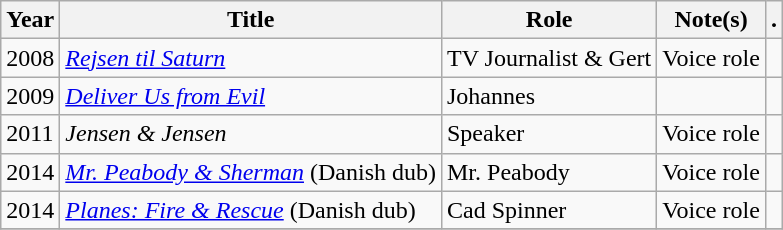<table class="wikitable plainrowheaders sortable" style="margin-right: 0;">
<tr>
<th scope="col">Year</th>
<th scope="col">Title</th>
<th scope="col">Role</th>
<th scope="col" class="unsortable">Note(s)</th>
<th class="unsortable">.</th>
</tr>
<tr>
<td>2008</td>
<td><em><a href='#'>Rejsen til Saturn</a></em></td>
<td>TV Journalist & Gert</td>
<td>Voice role</td>
<td style="text-align:center;"></td>
</tr>
<tr>
<td>2009</td>
<td><em><a href='#'>Deliver Us from Evil</a></em></td>
<td>Johannes</td>
<td></td>
<td style="text-align:center;"></td>
</tr>
<tr>
<td>2011</td>
<td><em>Jensen & Jensen</em></td>
<td>Speaker</td>
<td>Voice role</td>
<td style="text-align:center;"></td>
</tr>
<tr>
<td>2014</td>
<td><em><a href='#'>Mr. Peabody & Sherman</a></em> (Danish dub)</td>
<td>Mr. Peabody</td>
<td>Voice role</td>
<td style="text-align:center;"></td>
</tr>
<tr>
<td>2014</td>
<td><em><a href='#'>Planes: Fire & Rescue</a></em> (Danish dub)</td>
<td>Cad Spinner</td>
<td>Voice role</td>
<td style="text-align:center;"></td>
</tr>
<tr>
</tr>
</table>
